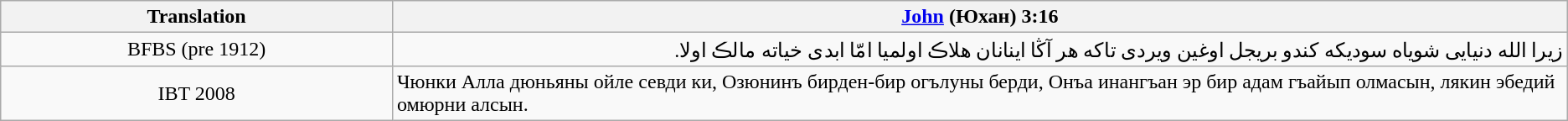<table class="wikitable">
<tr>
<th style="width:25%;">Translation</th>
<th><a href='#'>John</a> (Юхан) 3:16</th>
</tr>
<tr>
<td style="text-align:center;">BFBS (pre 1912)</td>
<td dir="rtl">زيرا اللە دنيايى شوياە سوديكە كندو بريجل اوغين ويردى تاكە ھر آڭا اينانان ھلاڪ اولميا امّا ابدى خياتە مالڪ اولا.</td>
</tr>
<tr>
<td style="text-align:center;">IBT 2008</td>
<td>Чюнки Алла дюньяны ойле севди ки, Озюнинъ бирден-бир огълуны берди, Онъа инангъан эр бир адам гъайып олмасын, лякин эбедий омюрни алсын.</td>
</tr>
</table>
